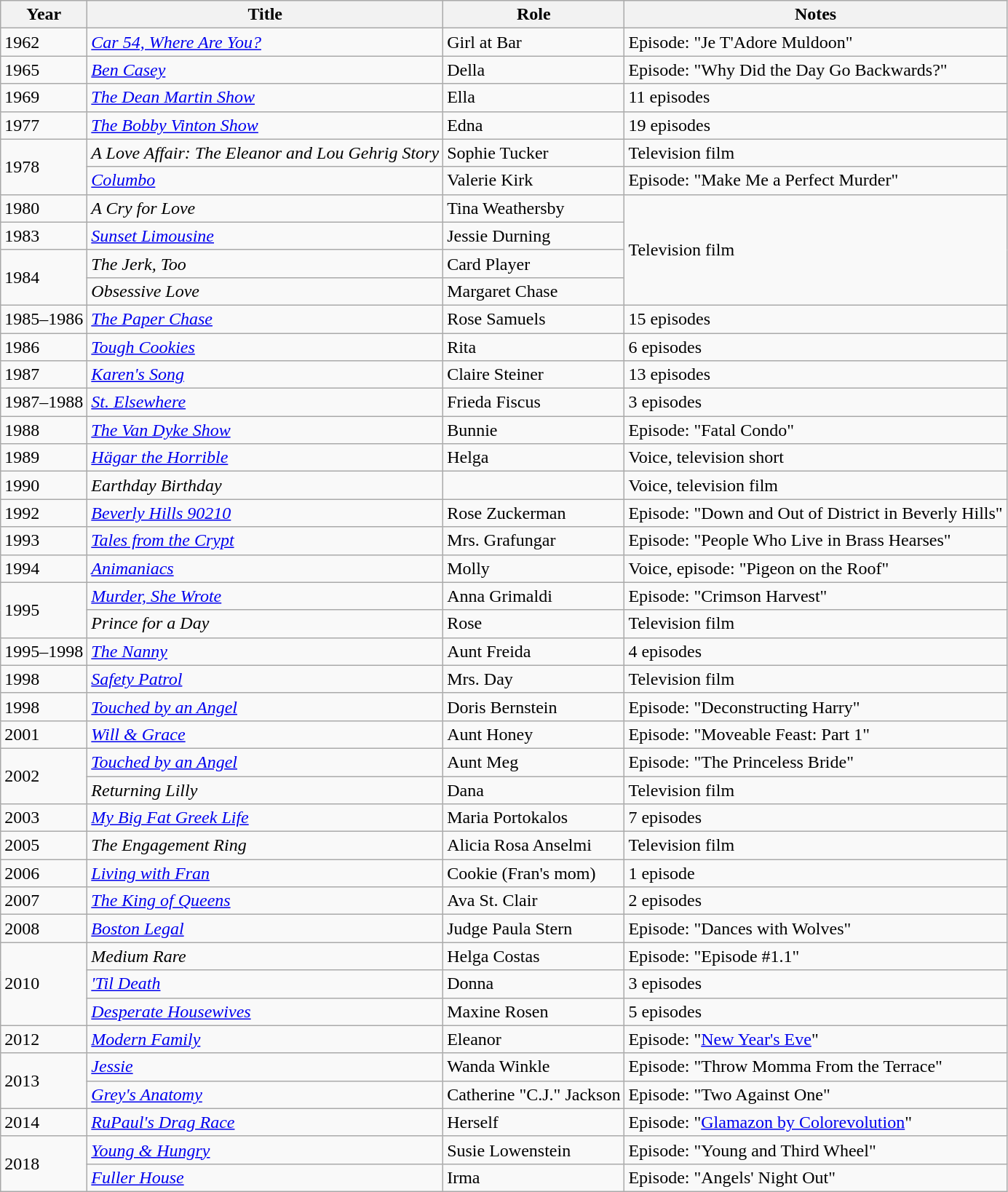<table class="wikitable sortable">
<tr>
<th>Year</th>
<th>Title</th>
<th>Role</th>
<th>Notes</th>
</tr>
<tr>
<td>1962</td>
<td><em><a href='#'>Car 54, Where Are You?</a></em></td>
<td>Girl at Bar</td>
<td>Episode: "Je T'Adore Muldoon"</td>
</tr>
<tr>
<td>1965</td>
<td><em><a href='#'>Ben Casey</a></em></td>
<td>Della</td>
<td>Episode: "Why Did the Day Go Backwards?"</td>
</tr>
<tr>
<td>1969</td>
<td><em><a href='#'>The Dean Martin Show</a></em></td>
<td>Ella</td>
<td>11 episodes</td>
</tr>
<tr>
<td>1977</td>
<td><em><a href='#'>The Bobby Vinton Show</a></em></td>
<td>Edna</td>
<td>19 episodes</td>
</tr>
<tr>
<td rowspan="2">1978</td>
<td><em>A Love Affair: The Eleanor and Lou Gehrig Story</em></td>
<td>Sophie Tucker</td>
<td>Television film</td>
</tr>
<tr>
<td><em><a href='#'>Columbo</a></em></td>
<td>Valerie Kirk</td>
<td>Episode: "Make Me a Perfect Murder"</td>
</tr>
<tr>
<td>1980</td>
<td><em>A Cry for Love</em></td>
<td>Tina Weathersby</td>
<td rowspan="4">Television film</td>
</tr>
<tr>
<td>1983</td>
<td><em><a href='#'>Sunset Limousine</a></em></td>
<td>Jessie Durning</td>
</tr>
<tr>
<td rowspan="2">1984</td>
<td><em>The Jerk, Too</em></td>
<td>Card Player</td>
</tr>
<tr>
<td><em>Obsessive Love</em></td>
<td>Margaret Chase</td>
</tr>
<tr>
<td>1985–1986</td>
<td><em><a href='#'>The Paper Chase</a></em></td>
<td>Rose Samuels</td>
<td>15 episodes</td>
</tr>
<tr>
<td>1986</td>
<td><em><a href='#'>Tough Cookies</a></em></td>
<td>Rita</td>
<td>6 episodes</td>
</tr>
<tr>
<td>1987</td>
<td><em><a href='#'>Karen's Song</a></em></td>
<td>Claire Steiner</td>
<td>13 episodes</td>
</tr>
<tr>
<td>1987–1988</td>
<td><em><a href='#'>St. Elsewhere</a></em></td>
<td>Frieda Fiscus</td>
<td>3 episodes</td>
</tr>
<tr>
<td>1988</td>
<td><em><a href='#'>The Van Dyke Show</a></em></td>
<td>Bunnie</td>
<td>Episode: "Fatal Condo"</td>
</tr>
<tr>
<td>1989</td>
<td><em><a href='#'>Hägar the Horrible</a></em></td>
<td>Helga</td>
<td>Voice, television short</td>
</tr>
<tr>
<td>1990</td>
<td><em>Earthday Birthday</em></td>
<td></td>
<td>Voice, television film</td>
</tr>
<tr>
<td>1992</td>
<td><em><a href='#'>Beverly Hills 90210</a></em></td>
<td>Rose Zuckerman</td>
<td>Episode: "Down and Out of District in Beverly Hills"</td>
</tr>
<tr>
<td>1993</td>
<td><em><a href='#'>Tales from the Crypt</a></em></td>
<td>Mrs. Grafungar</td>
<td>Episode: "People Who Live in Brass Hearses"</td>
</tr>
<tr>
<td>1994</td>
<td><em><a href='#'>Animaniacs</a></em></td>
<td>Molly</td>
<td>Voice, episode: "Pigeon on the Roof"</td>
</tr>
<tr>
<td rowspan="2">1995</td>
<td><em><a href='#'>Murder, She Wrote</a></em></td>
<td>Anna Grimaldi</td>
<td>Episode: "Crimson Harvest"</td>
</tr>
<tr>
<td><em>Prince for a Day</em></td>
<td>Rose</td>
<td>Television film</td>
</tr>
<tr>
<td>1995–1998</td>
<td><em><a href='#'>The Nanny</a></em></td>
<td>Aunt Freida</td>
<td>4 episodes</td>
</tr>
<tr>
<td>1998</td>
<td><em><a href='#'>Safety Patrol</a></em></td>
<td>Mrs. Day</td>
<td>Television film</td>
</tr>
<tr>
<td>1998</td>
<td><em><a href='#'>Touched by an Angel</a></em></td>
<td>Doris Bernstein</td>
<td>Episode: "Deconstructing Harry"</td>
</tr>
<tr>
<td>2001</td>
<td><em><a href='#'>Will & Grace</a></em></td>
<td>Aunt Honey</td>
<td>Episode: "Moveable Feast: Part 1"</td>
</tr>
<tr>
<td rowspan="2">2002</td>
<td><em><a href='#'>Touched by an Angel</a></em></td>
<td>Aunt Meg</td>
<td>Episode: "The Princeless Bride"</td>
</tr>
<tr>
<td><em>Returning Lilly</em></td>
<td>Dana</td>
<td>Television film</td>
</tr>
<tr>
<td>2003</td>
<td><em><a href='#'>My Big Fat Greek Life</a></em></td>
<td>Maria Portokalos</td>
<td>7 episodes</td>
</tr>
<tr>
<td>2005</td>
<td><em>The Engagement Ring</em></td>
<td>Alicia Rosa Anselmi</td>
<td>Television film</td>
</tr>
<tr>
<td>2006</td>
<td><em><a href='#'>Living with Fran</a></em></td>
<td>Cookie (Fran's mom)</td>
<td>1 episode</td>
</tr>
<tr>
<td>2007</td>
<td><em><a href='#'>The King of Queens</a></em></td>
<td>Ava St. Clair</td>
<td>2 episodes</td>
</tr>
<tr>
<td>2008</td>
<td><em><a href='#'>Boston Legal</a></em></td>
<td>Judge Paula Stern</td>
<td>Episode: "Dances with Wolves"</td>
</tr>
<tr>
<td rowspan="3">2010</td>
<td><em>Medium Rare</em></td>
<td>Helga Costas</td>
<td>Episode: "Episode #1.1"</td>
</tr>
<tr>
<td><em><a href='#'>'Til Death</a></em></td>
<td>Donna</td>
<td>3 episodes</td>
</tr>
<tr>
<td><em><a href='#'>Desperate Housewives</a></em></td>
<td>Maxine Rosen</td>
<td>5 episodes</td>
</tr>
<tr>
<td>2012</td>
<td><em><a href='#'>Modern Family</a></em></td>
<td>Eleanor</td>
<td>Episode: "<a href='#'>New Year's Eve</a>"</td>
</tr>
<tr>
<td rowspan="2">2013</td>
<td><em><a href='#'>Jessie</a></em></td>
<td>Wanda Winkle</td>
<td>Episode: "Throw Momma From the Terrace"</td>
</tr>
<tr>
<td><em><a href='#'>Grey's Anatomy</a></em></td>
<td>Catherine "C.J." Jackson</td>
<td>Episode: "Two Against One"</td>
</tr>
<tr>
<td>2014</td>
<td><em><a href='#'>RuPaul's Drag Race</a></em></td>
<td>Herself</td>
<td>Episode: "<a href='#'>Glamazon by Colorevolution</a>"</td>
</tr>
<tr>
<td rowspan="2">2018</td>
<td><em><a href='#'>Young & Hungry</a></em></td>
<td>Susie Lowenstein</td>
<td>Episode: "Young and Third Wheel"</td>
</tr>
<tr>
<td><em><a href='#'>Fuller House</a></em></td>
<td>Irma</td>
<td>Episode: "Angels' Night Out"</td>
</tr>
</table>
